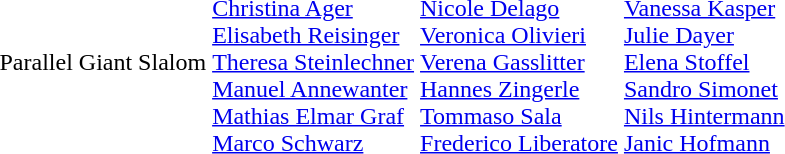<table>
<tr>
<td>Parallel Giant Slalom</td>
<td><br><a href='#'>Christina Ager</a><br><a href='#'>Elisabeth Reisinger</a><br><a href='#'>Theresa Steinlechner</a><br><a href='#'>Manuel Annewanter</a><br><a href='#'>Mathias Elmar Graf</a><br><a href='#'>Marco Schwarz</a></td>
<td><br><a href='#'>Nicole Delago</a><br><a href='#'>Veronica Olivieri</a><br><a href='#'>Verena Gasslitter</a><br><a href='#'>Hannes Zingerle</a><br><a href='#'>Tommaso Sala</a><br><a href='#'>Frederico Liberatore</a></td>
<td><br><a href='#'>Vanessa Kasper</a><br><a href='#'>Julie Dayer</a><br><a href='#'>Elena Stoffel</a><br><a href='#'>Sandro Simonet</a><br><a href='#'>Nils Hintermann</a><br><a href='#'>Janic Hofmann</a></td>
</tr>
</table>
